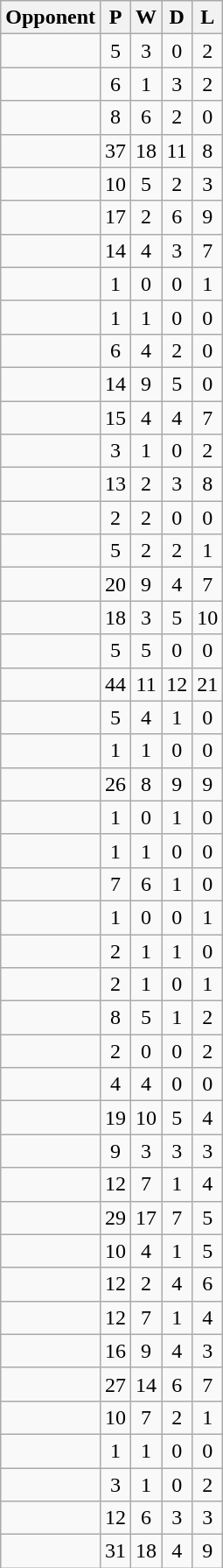<table class="wikitable sortable collapsible collapsed" style="text-align: center; font-size: 100%;">
<tr>
<th>Opponent</th>
<th>P</th>
<th>W</th>
<th>D</th>
<th>L</th>
</tr>
<tr>
<td style="text-align:left;"></td>
<td>5</td>
<td>3</td>
<td>0</td>
<td>2</td>
</tr>
<tr>
<td style="text-align:left;"></td>
<td>6</td>
<td>1</td>
<td>3</td>
<td>2</td>
</tr>
<tr>
<td style="text-align:left;"></td>
<td>8</td>
<td>6</td>
<td>2</td>
<td>0</td>
</tr>
<tr>
<td style="text-align:left;"></td>
<td>37</td>
<td>18</td>
<td>11</td>
<td>8</td>
</tr>
<tr>
<td style="text-align:left;"></td>
<td>10</td>
<td>5</td>
<td>2</td>
<td>3</td>
</tr>
<tr>
<td style="text-align:left;"></td>
<td>17</td>
<td>2</td>
<td>6</td>
<td>9</td>
</tr>
<tr>
<td style="text-align:left;"></td>
<td>14</td>
<td>4</td>
<td>3</td>
<td>7</td>
</tr>
<tr>
<td style="text-align:left;"></td>
<td>1</td>
<td>0</td>
<td>0</td>
<td>1</td>
</tr>
<tr>
<td style="text-align:left;"></td>
<td>1</td>
<td>1</td>
<td>0</td>
<td>0</td>
</tr>
<tr>
<td style="text-align:left;"></td>
<td>6</td>
<td>4</td>
<td>2</td>
<td>0</td>
</tr>
<tr>
<td style="text-align:left;"></td>
<td>14</td>
<td>9</td>
<td>5</td>
<td>0</td>
</tr>
<tr>
<td style="text-align:left;"></td>
<td>15</td>
<td>4</td>
<td>4</td>
<td>7</td>
</tr>
<tr>
<td style="text-align:left;"></td>
<td>3</td>
<td>1</td>
<td>0</td>
<td>2</td>
</tr>
<tr>
<td style="text-align:left;"></td>
<td>13</td>
<td>2</td>
<td>3</td>
<td>8</td>
</tr>
<tr>
<td style="text-align:left;"></td>
<td>2</td>
<td>2</td>
<td>0</td>
<td>0</td>
</tr>
<tr>
<td style="text-align:left;"></td>
<td>5</td>
<td>2</td>
<td>2</td>
<td>1</td>
</tr>
<tr>
<td style="text-align:left;"></td>
<td>20</td>
<td>9</td>
<td>4</td>
<td>7</td>
</tr>
<tr>
<td style="text-align:left;"></td>
<td>18</td>
<td>3</td>
<td>5</td>
<td>10</td>
</tr>
<tr>
<td style="text-align:left;"></td>
<td>5</td>
<td>5</td>
<td>0</td>
<td>0</td>
</tr>
<tr>
<td style="text-align:left;"></td>
<td>44</td>
<td>11</td>
<td>12</td>
<td>21</td>
</tr>
<tr>
<td style="text-align:left;"></td>
<td>5</td>
<td>4</td>
<td>1</td>
<td>0</td>
</tr>
<tr>
<td style="text-align:left;"></td>
<td>1</td>
<td>1</td>
<td>0</td>
<td>0</td>
</tr>
<tr>
<td style="text-align:left;"></td>
<td>26</td>
<td>8</td>
<td>9</td>
<td>9</td>
</tr>
<tr>
<td style="text-align:left;"></td>
<td>1</td>
<td>0</td>
<td>1</td>
<td>0</td>
</tr>
<tr>
<td style="text-align:left;"></td>
<td>1</td>
<td>1</td>
<td>0</td>
<td>0</td>
</tr>
<tr>
<td style="text-align:left;"></td>
<td>7</td>
<td>6</td>
<td>1</td>
<td>0</td>
</tr>
<tr>
<td style="text-align:left;"></td>
<td>1</td>
<td>0</td>
<td>0</td>
<td>1</td>
</tr>
<tr>
<td style="text-align:left;"></td>
<td>2</td>
<td>1</td>
<td>1</td>
<td>0</td>
</tr>
<tr>
<td style="text-align:left;"></td>
<td>2</td>
<td>1</td>
<td>0</td>
<td>1</td>
</tr>
<tr>
<td style="text-align:left;"></td>
<td>8</td>
<td>5</td>
<td>1</td>
<td>2</td>
</tr>
<tr>
<td style="text-align:left;"></td>
<td>2</td>
<td>0</td>
<td>0</td>
<td>2</td>
</tr>
<tr>
<td style="text-align:left;"></td>
<td>4</td>
<td>4</td>
<td>0</td>
<td>0</td>
</tr>
<tr>
<td style="text-align:left;"></td>
<td>19</td>
<td>10</td>
<td>5</td>
<td>4</td>
</tr>
<tr>
<td style="text-align:left;"></td>
<td>9</td>
<td>3</td>
<td>3</td>
<td>3</td>
</tr>
<tr>
<td style="text-align:left;"></td>
<td>12</td>
<td>7</td>
<td>1</td>
<td>4</td>
</tr>
<tr>
<td style="text-align:left;"></td>
<td>29</td>
<td>17</td>
<td>7</td>
<td>5</td>
</tr>
<tr>
<td style="text-align:left;"></td>
<td>10</td>
<td>4</td>
<td>1</td>
<td>5</td>
</tr>
<tr>
<td style="text-align:left;"></td>
<td>12</td>
<td>2</td>
<td>4</td>
<td>6</td>
</tr>
<tr>
<td style="text-align:left;"></td>
<td>12</td>
<td>7</td>
<td>1</td>
<td>4</td>
</tr>
<tr>
<td style="text-align:left;"></td>
<td>16</td>
<td>9</td>
<td>4</td>
<td>3</td>
</tr>
<tr>
<td style="text-align:left;"></td>
<td>27</td>
<td>14</td>
<td>6</td>
<td>7</td>
</tr>
<tr>
<td style="text-align:left;"></td>
<td>10</td>
<td>7</td>
<td>2</td>
<td>1</td>
</tr>
<tr>
<td style="text-align:left;"></td>
<td>1</td>
<td>1</td>
<td>0</td>
<td>0</td>
</tr>
<tr>
<td style="text-align:left;"></td>
<td>3</td>
<td>1</td>
<td>0</td>
<td>2</td>
</tr>
<tr>
<td style="text-align:left;"></td>
<td>12</td>
<td>6</td>
<td>3</td>
<td>3</td>
</tr>
<tr>
<td style="text-align:left;"></td>
<td>31</td>
<td>18</td>
<td>4</td>
<td>9</td>
</tr>
</table>
